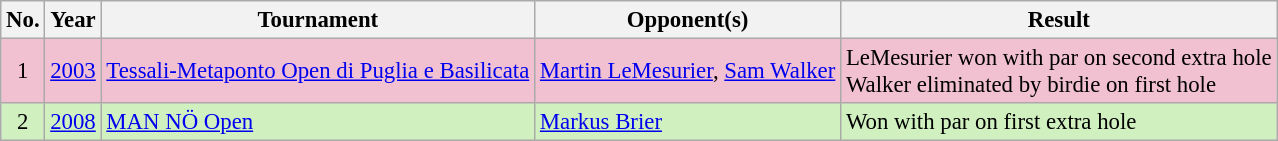<table class="wikitable" style="font-size:95%;">
<tr>
<th>No.</th>
<th>Year</th>
<th>Tournament</th>
<th>Opponent(s)</th>
<th>Result</th>
</tr>
<tr style="background:#F2C1D1;">
<td align=center>1</td>
<td><a href='#'>2003</a></td>
<td><a href='#'>Tessali-Metaponto Open di Puglia e Basilicata</a></td>
<td> <a href='#'>Martin LeMesurier</a>,  <a href='#'>Sam Walker</a></td>
<td>LeMesurier won with par on second extra hole<br>Walker eliminated by birdie on first hole</td>
</tr>
<tr style="background:#D0F0C0;">
<td align=center>2</td>
<td><a href='#'>2008</a></td>
<td><a href='#'>MAN NÖ Open</a></td>
<td> <a href='#'>Markus Brier</a></td>
<td>Won with par on first extra hole</td>
</tr>
</table>
